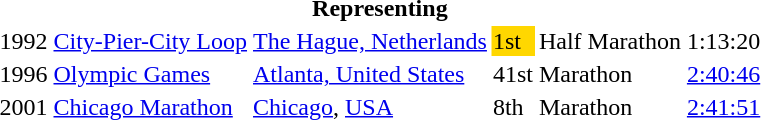<table>
<tr>
<th colspan="6">Representing </th>
</tr>
<tr>
<td>1992</td>
<td><a href='#'>City-Pier-City Loop</a></td>
<td><a href='#'>The Hague, Netherlands</a></td>
<td bgcolor="gold">1st</td>
<td>Half Marathon</td>
<td>1:13:20</td>
</tr>
<tr>
<td>1996</td>
<td><a href='#'>Olympic Games</a></td>
<td><a href='#'>Atlanta, United States</a></td>
<td>41st</td>
<td>Marathon</td>
<td><a href='#'>2:40:46</a></td>
</tr>
<tr>
<td>2001</td>
<td><a href='#'>Chicago Marathon</a></td>
<td><a href='#'>Chicago</a>, <a href='#'>USA</a></td>
<td>8th</td>
<td>Marathon</td>
<td><a href='#'>2:41:51</a></td>
</tr>
</table>
